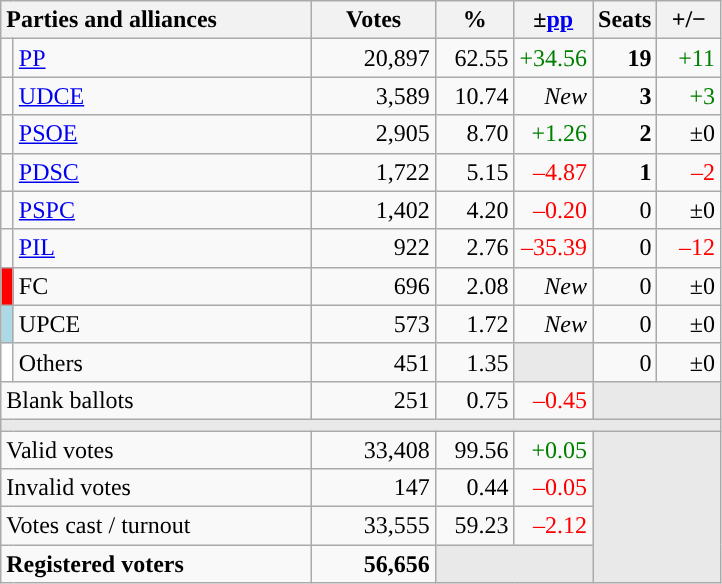<table class="wikitable" style="text-align:right;">
<tr>
<th style="text-align:left;" colspan="2" width="200">Parties and alliances</th>
<th width="75">Votes</th>
<th width="45">%</th>
<th width="45">±<a href='#'>pp</a></th>
<th width="35">Seats</th>
<th width="35">+/−</th>
</tr>
<tr>
<td width="1" style="color:inherit;background:"></td>
<td align="left"><a href='#'>PP</a></td>
<td>20,897</td>
<td>62.55</td>
<td style="color:green;">+34.56</td>
<td><strong>19</strong></td>
<td style="color:green;">+11</td>
</tr>
<tr>
<td style="color:inherit;background:"></td>
<td align="left"><a href='#'>UDCE</a></td>
<td>3,589</td>
<td>10.74</td>
<td><em>New</em></td>
<td><strong>3</strong></td>
<td style="color:green;">+3</td>
</tr>
<tr>
<td style="color:inherit;background:"></td>
<td align="left"><a href='#'>PSOE</a></td>
<td>2,905</td>
<td>8.70</td>
<td style="color:green;">+1.26</td>
<td><strong>2</strong></td>
<td>±0</td>
</tr>
<tr>
<td style="color:inherit;background:"></td>
<td align="left"><a href='#'>PDSC</a></td>
<td>1,722</td>
<td>5.15</td>
<td style="color:red;">–4.87</td>
<td><strong>1</strong></td>
<td style="color:red;">–2</td>
</tr>
<tr>
<td style="color:inherit;background:"></td>
<td align="left"><a href='#'>PSPC</a></td>
<td>1,402</td>
<td>4.20</td>
<td style="color:red;">–0.20</td>
<td>0</td>
<td>±0</td>
</tr>
<tr>
<td style="color:inherit;background:"></td>
<td align="left"><a href='#'>PIL</a></td>
<td>922</td>
<td>2.76</td>
<td style="color:red;">–35.39</td>
<td>0</td>
<td style="color:red;">–12</td>
</tr>
<tr>
<td bgcolor="red"></td>
<td align="left">FC</td>
<td>696</td>
<td>2.08</td>
<td><em>New</em></td>
<td>0</td>
<td>±0</td>
</tr>
<tr>
<td bgcolor="lightblue"></td>
<td align="left">UPCE</td>
<td>573</td>
<td>1.72</td>
<td><em>New</em></td>
<td>0</td>
<td>±0</td>
</tr>
<tr>
<td bgcolor="white"></td>
<td align="left">Others</td>
<td>451</td>
<td>1.35</td>
<td bgcolor="#E9E9E9"></td>
<td>0</td>
<td>±0</td>
</tr>
<tr>
<td align="left" colspan="2">Blank ballots</td>
<td>251</td>
<td>0.75</td>
<td style="color:red;">–0.45</td>
<td bgcolor="#E9E9E9" colspan="2"></td>
</tr>
<tr>
<td colspan="7" bgcolor="#E9E9E9"></td>
</tr>
<tr>
<td align="left" colspan="2">Valid votes</td>
<td>33,408</td>
<td>99.56</td>
<td style="color:green;">+0.05</td>
<td bgcolor="#E9E9E9" colspan="2" rowspan="4"></td>
</tr>
<tr>
<td align="left" colspan="2">Invalid votes</td>
<td>147</td>
<td>0.44</td>
<td style="color:red;">–0.05</td>
</tr>
<tr>
<td align="left" colspan="2">Votes cast / turnout</td>
<td>33,555</td>
<td>59.23</td>
<td style="color:red;">–2.12</td>
</tr>
<tr style="font-weight:bold;">
<td align="left" colspan="2">Registered voters</td>
<td>56,656</td>
<td bgcolor="#E9E9E9" colspan="2"></td>
</tr>
</table>
